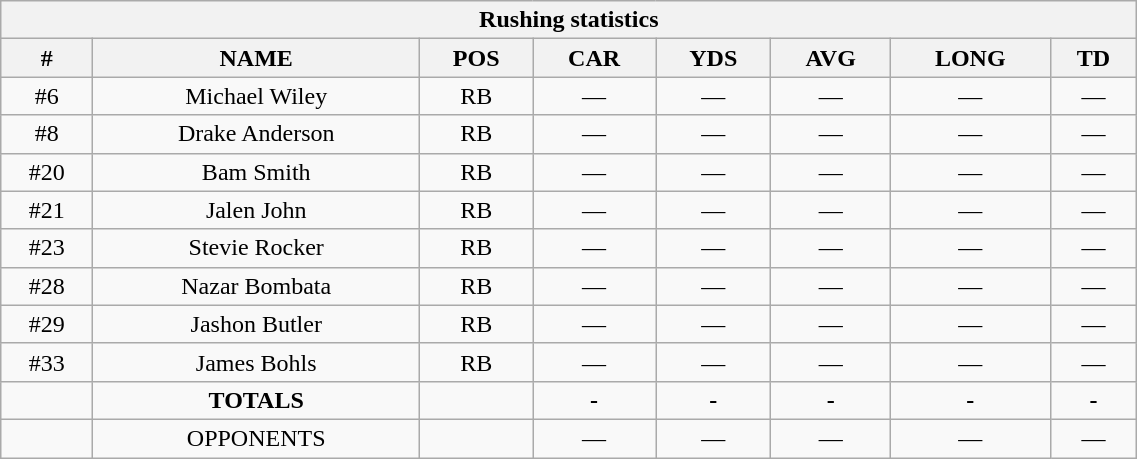<table style="width:60%; text-align:center;" class="wikitable collapsible collapsed">
<tr>
<th colspan="8">Rushing statistics</th>
</tr>
<tr>
<th>#</th>
<th>NAME</th>
<th>POS</th>
<th>CAR</th>
<th>YDS</th>
<th>AVG</th>
<th>LONG</th>
<th>TD</th>
</tr>
<tr>
<td>#6</td>
<td>Michael Wiley</td>
<td>RB</td>
<td>—</td>
<td>—</td>
<td>—</td>
<td>—</td>
<td>—</td>
</tr>
<tr>
<td>#8</td>
<td>Drake Anderson</td>
<td>RB</td>
<td>—</td>
<td>—</td>
<td>—</td>
<td>—</td>
<td>—</td>
</tr>
<tr>
<td>#20</td>
<td>Bam Smith</td>
<td>RB</td>
<td>—</td>
<td>—</td>
<td>—</td>
<td>—</td>
<td>—</td>
</tr>
<tr>
<td>#21</td>
<td>Jalen John</td>
<td>RB</td>
<td>—</td>
<td>—</td>
<td>—</td>
<td>—</td>
<td>—</td>
</tr>
<tr>
<td>#23</td>
<td>Stevie Rocker</td>
<td>RB</td>
<td>—</td>
<td>—</td>
<td>—</td>
<td>—</td>
<td>—</td>
</tr>
<tr>
<td>#28</td>
<td>Nazar Bombata</td>
<td>RB</td>
<td>—</td>
<td>—</td>
<td>—</td>
<td>—</td>
<td>—</td>
</tr>
<tr>
<td>#29</td>
<td>Jashon Butler</td>
<td>RB</td>
<td>—</td>
<td>—</td>
<td>—</td>
<td>—</td>
<td>—</td>
</tr>
<tr>
<td>#33</td>
<td>James Bohls</td>
<td>RB</td>
<td>—</td>
<td>—</td>
<td>—</td>
<td>—</td>
<td>—</td>
</tr>
<tr>
<td></td>
<td><strong>TOTALS</strong></td>
<td></td>
<td><strong>-</strong></td>
<td><strong>-</strong></td>
<td><strong>-</strong></td>
<td><strong>-</strong></td>
<td><strong>-</strong></td>
</tr>
<tr>
<td></td>
<td>OPPONENTS</td>
<td></td>
<td>—</td>
<td>—</td>
<td>—</td>
<td>—</td>
<td>—</td>
</tr>
</table>
